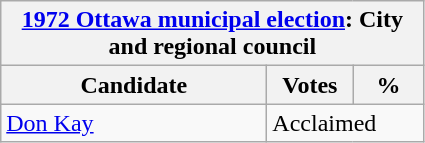<table class="wikitable">
<tr>
<th colspan="3"><a href='#'>1972 Ottawa municipal election</a>: City and regional council</th>
</tr>
<tr>
<th style="width: 170px">Candidate</th>
<th style="width: 50px">Votes</th>
<th style="width: 40px">%</th>
</tr>
<tr>
<td><a href='#'>Don Kay</a></td>
<td colspan="2">Acclaimed</td>
</tr>
</table>
